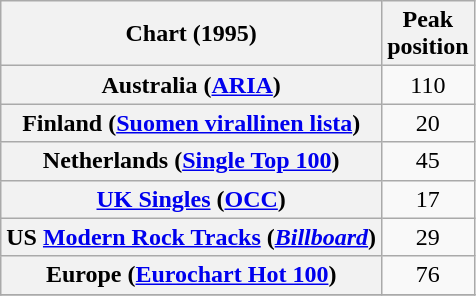<table class="wikitable sortable plainrowheaders">
<tr>
<th>Chart (1995)</th>
<th>Peak<br>position</th>
</tr>
<tr>
<th scope="row">Australia (<a href='#'>ARIA</a>)</th>
<td align="center">110</td>
</tr>
<tr>
<th scope="row">Finland (<a href='#'>Suomen virallinen lista</a>)</th>
<td align="center">20</td>
</tr>
<tr>
<th scope="row">Netherlands (<a href='#'>Single Top 100</a>)</th>
<td align="center">45</td>
</tr>
<tr>
<th scope="row"><a href='#'>UK Singles</a> (<a href='#'>OCC</a>)</th>
<td align="center">17</td>
</tr>
<tr>
<th scope="row">US <a href='#'>Modern Rock Tracks</a> (<em><a href='#'>Billboard</a></em>)</th>
<td align="center">29</td>
</tr>
<tr>
<th scope="row">Europe (<a href='#'>Eurochart Hot 100</a>)</th>
<td style="text-align:center;">76</td>
</tr>
<tr>
</tr>
</table>
